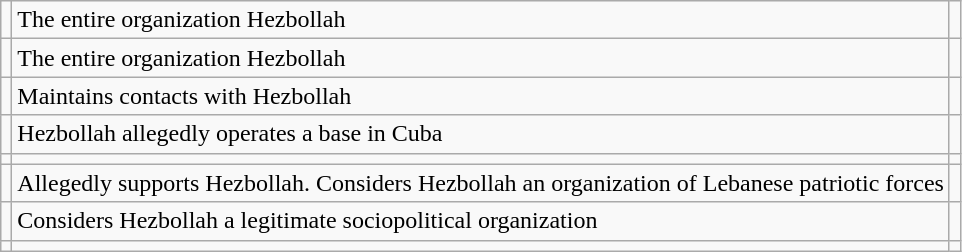<table class="wikitable" style="text-align:left">
<tr>
<td></td>
<td>The entire organization Hezbollah</td>
<td></td>
</tr>
<tr>
<td></td>
<td>The entire organization Hezbollah</td>
<td></td>
</tr>
<tr>
<td></td>
<td>Maintains contacts with Hezbollah</td>
<td></td>
</tr>
<tr>
<td></td>
<td>Hezbollah allegedly operates a base in Cuba</td>
<td></td>
</tr>
<tr>
<td></td>
<td></td>
<td></td>
</tr>
<tr>
<td></td>
<td>Allegedly supports Hezbollah. Considers Hezbollah an organization of Lebanese patriotic forces</td>
<td></td>
</tr>
<tr>
<td></td>
<td>Considers Hezbollah a legitimate sociopolitical organization</td>
<td></td>
</tr>
<tr>
<td></td>
<td></td>
<td></td>
</tr>
</table>
